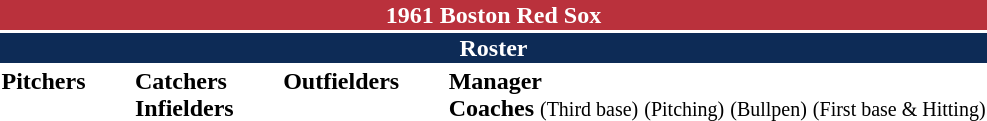<table class="toccolours" style="text-align: left;">
<tr>
<th colspan="10" style="background-color: #ba313c; color: white; text-align: center;">1961 Boston Red Sox</th>
</tr>
<tr>
<td colspan="10" style="background-color: #0d2b56; color: white; text-align: center;"><strong>Roster</strong></td>
</tr>
<tr>
<td valign="top"><strong>Pitchers</strong><br>













</td>
<td width="25px"></td>
<td valign="top"><strong>Catchers</strong><br>


<strong>Infielders</strong>







</td>
<td width="25px"></td>
<td valign="top"><strong>Outfielders</strong><br>




</td>
<td width="25px"></td>
<td valign="top"><strong>Manager</strong><br>
<strong>Coaches</strong>
 <small>(Third base)</small>
 <small>(Pitching)</small>
 <small>(Bullpen)</small>
 <small>(First base & Hitting)</small></td>
</tr>
<tr>
</tr>
</table>
